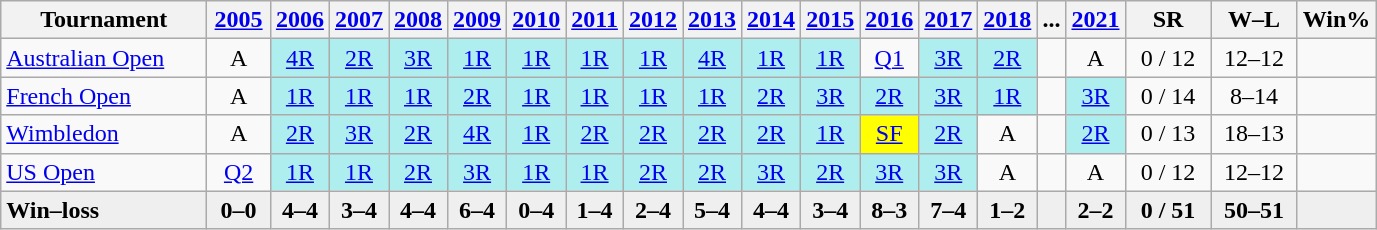<table class="wikitable nowrap" style=text-align:center>
<tr>
<th width=130>Tournament</th>
<th width=35><a href='#'>2005</a></th>
<th><a href='#'>2006</a></th>
<th><a href='#'>2007</a></th>
<th><a href='#'>2008</a></th>
<th><a href='#'>2009</a></th>
<th><a href='#'>2010</a></th>
<th><a href='#'>2011</a></th>
<th><a href='#'>2012</a></th>
<th><a href='#'>2013</a></th>
<th><a href='#'>2014</a></th>
<th><a href='#'>2015</a></th>
<th><a href='#'>2016</a></th>
<th><a href='#'>2017</a></th>
<th><a href='#'>2018</a></th>
<th>...</th>
<th><a href='#'>2021</a></th>
<th width=50>SR</th>
<th width=50>W–L</th>
<th>Win%</th>
</tr>
<tr>
<td align=left><a href='#'>Australian Open</a></td>
<td>A</td>
<td bgcolor=afeeee><a href='#'>4R</a></td>
<td bgcolor=afeeee><a href='#'>2R</a></td>
<td bgcolor=afeeee><a href='#'>3R</a></td>
<td bgcolor=afeeee><a href='#'>1R</a></td>
<td bgcolor=afeeee><a href='#'>1R</a></td>
<td bgcolor=afeeee><a href='#'>1R</a></td>
<td bgcolor=afeeee><a href='#'>1R</a></td>
<td bgcolor=afeeee><a href='#'>4R</a></td>
<td bgcolor=afeeee><a href='#'>1R</a></td>
<td bgcolor=afeeee><a href='#'>1R</a></td>
<td><a href='#'>Q1</a></td>
<td bgcolor=afeeee><a href='#'>3R</a></td>
<td bgcolor=afeeee><a href='#'>2R</a></td>
<td></td>
<td>A</td>
<td>0 / 12</td>
<td>12–12</td>
<td></td>
</tr>
<tr>
<td align=left><a href='#'>French Open</a></td>
<td>A</td>
<td bgcolor=afeeee><a href='#'>1R</a></td>
<td bgcolor=afeeee><a href='#'>1R</a></td>
<td bgcolor=afeeee><a href='#'>1R</a></td>
<td bgcolor=afeeee><a href='#'>2R</a></td>
<td bgcolor=afeeee><a href='#'>1R</a></td>
<td bgcolor=afeeee><a href='#'>1R</a></td>
<td bgcolor=afeeee><a href='#'>1R</a></td>
<td bgcolor=afeeee><a href='#'>1R</a></td>
<td bgcolor=afeeee><a href='#'>2R</a></td>
<td bgcolor=afeeee><a href='#'>3R</a></td>
<td bgcolor=afeeee><a href='#'>2R</a></td>
<td bgcolor=afeeee><a href='#'>3R</a></td>
<td bgcolor=afeeee><a href='#'>1R</a></td>
<td></td>
<td bgcolor=afeeee><a href='#'>3R</a></td>
<td>0 / 14</td>
<td>8–14</td>
<td></td>
</tr>
<tr>
<td align=left><a href='#'>Wimbledon</a></td>
<td>A</td>
<td bgcolor=afeeee><a href='#'>2R</a></td>
<td bgcolor=afeeee><a href='#'>3R</a></td>
<td bgcolor=afeeee><a href='#'>2R</a></td>
<td bgcolor=afeeee><a href='#'>4R</a></td>
<td bgcolor=afeeee><a href='#'>1R</a></td>
<td bgcolor=afeeee><a href='#'>2R</a></td>
<td bgcolor=afeeee><a href='#'>2R</a></td>
<td bgcolor=afeeee><a href='#'>2R</a></td>
<td bgcolor=afeeee><a href='#'>2R</a></td>
<td bgcolor=afeeee><a href='#'>1R</a></td>
<td bgcolor=yellow><a href='#'>SF</a></td>
<td bgcolor=afeeee><a href='#'>2R</a></td>
<td>A</td>
<td></td>
<td bgcolor=afeeee><a href='#'>2R</a></td>
<td>0 / 13</td>
<td>18–13</td>
<td></td>
</tr>
<tr>
<td align=left><a href='#'>US Open</a></td>
<td><a href='#'>Q2</a></td>
<td bgcolor=afeeee><a href='#'>1R</a></td>
<td bgcolor=afeeee><a href='#'>1R</a></td>
<td bgcolor=afeeee><a href='#'>2R</a></td>
<td bgcolor=afeeee><a href='#'>3R</a></td>
<td bgcolor=afeeee><a href='#'>1R</a></td>
<td bgcolor=afeeee><a href='#'>1R</a></td>
<td bgcolor=afeeee><a href='#'>2R</a></td>
<td bgcolor=afeeee><a href='#'>2R</a></td>
<td bgcolor=afeeee><a href='#'>3R</a></td>
<td bgcolor=afeeee><a href='#'>2R</a></td>
<td bgcolor=afeeee><a href='#'>3R</a></td>
<td bgcolor=afeeee><a href='#'>3R</a></td>
<td>A</td>
<td></td>
<td>A</td>
<td>0 / 12</td>
<td>12–12</td>
<td></td>
</tr>
<tr style=background:#efefef;font-weight:bold>
<td style=text-align:left>Win–loss</td>
<td>0–0</td>
<td>4–4</td>
<td>3–4</td>
<td>4–4</td>
<td>6–4</td>
<td>0–4</td>
<td>1–4</td>
<td>2–4</td>
<td>5–4</td>
<td>4–4</td>
<td>3–4</td>
<td>8–3</td>
<td>7–4</td>
<td>1–2</td>
<td></td>
<td>2–2</td>
<td>0 / 51</td>
<td>50–51</td>
<td></td>
</tr>
</table>
